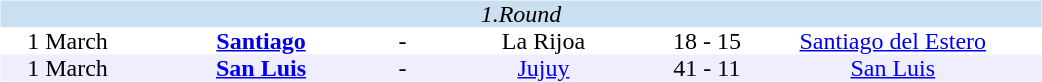<table width=700>
<tr>
<td width=700 valign="top"><br><table border=0 cellspacing=0 cellpadding=0 style="font-size: 100%; border-collapse: collapse;" width=100%>
<tr bgcolor="#CADFF0">
<td style="font-size:100%"; align="center" colspan="6"><em>1.Round</em></td>
</tr>
<tr align=center bgcolor=#FFFFFF>
<td width=90>1 March</td>
<td width=170><strong><a href='#'>Santiago</a></strong></td>
<td width=20>-</td>
<td width=170>La Rijoa</td>
<td width=50>18 - 15</td>
<td width=200><a href='#'>Santiago del Estero</a></td>
</tr>
<tr align=center bgcolor=#EEEEFF>
<td width=90>1 March</td>
<td width=170><strong><a href='#'>San Luis</a></strong></td>
<td width=20>-</td>
<td width=170><a href='#'>Jujuy</a></td>
<td width=50>41 - 11</td>
<td width=200><a href='#'>San Luis</a></td>
</tr>
</table>
</td>
</tr>
</table>
